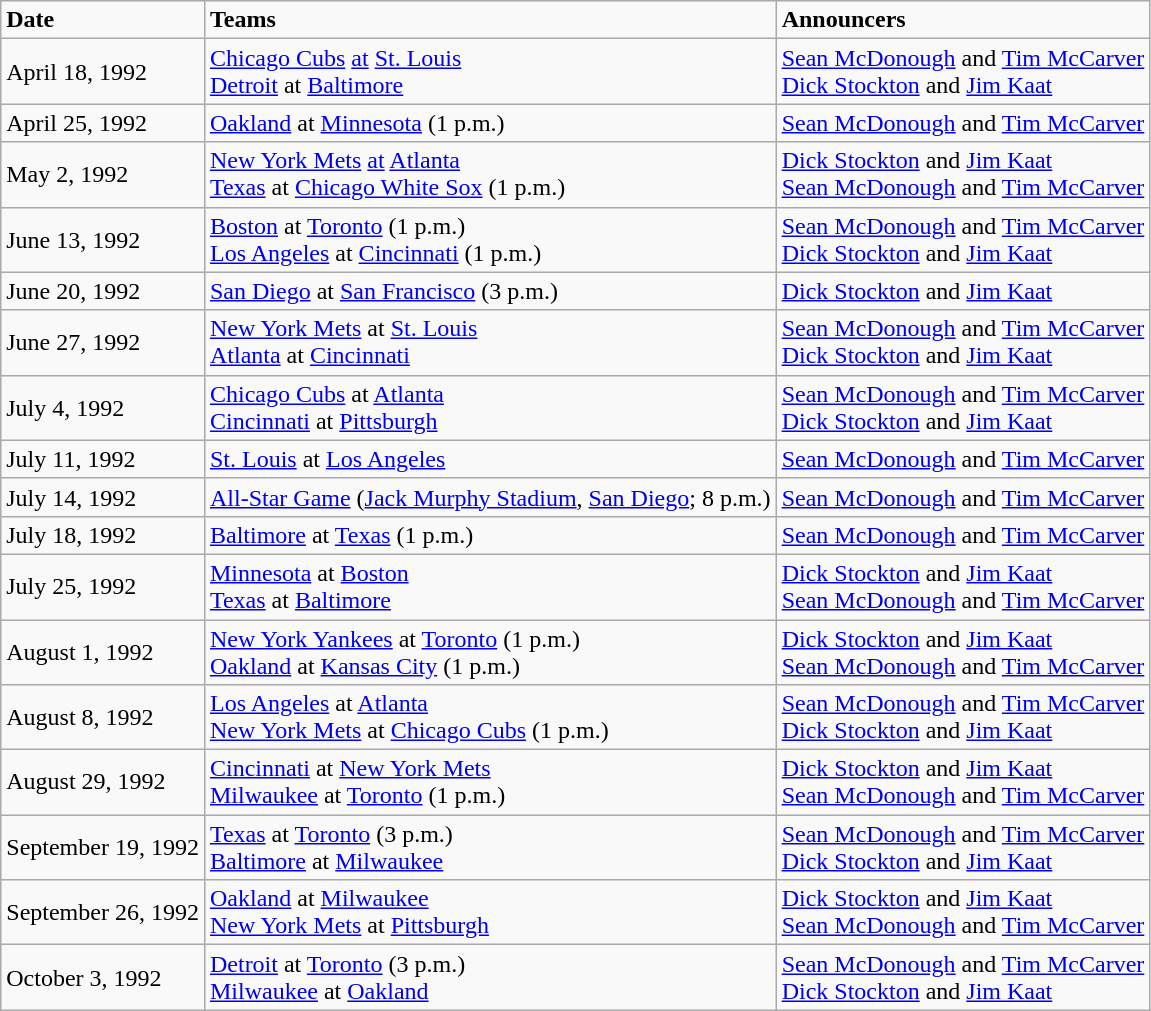<table class="wikitable" border="1" cellpadding="1">
<tr>
<td><strong>Date</strong></td>
<td><strong>Teams</strong></td>
<td><strong>Announcers</strong></td>
</tr>
<tr>
<td>April 18, 1992</td>
<td><a href='#'>Chicago Cubs</a> <a href='#'>at</a> <a href='#'>St. Louis</a><br><a href='#'>Detroit</a> at <a href='#'>Baltimore</a></td>
<td><a href='#'>Sean McDonough</a> and <a href='#'>Tim McCarver</a><br><a href='#'>Dick Stockton</a> and <a href='#'>Jim Kaat</a></td>
</tr>
<tr>
<td>April 25, 1992</td>
<td><a href='#'>Oakland</a> at <a href='#'>Minnesota</a> (1 p.m.)</td>
<td><a href='#'>Sean McDonough</a> and <a href='#'>Tim McCarver</a></td>
</tr>
<tr>
<td>May 2, 1992</td>
<td><a href='#'>New York Mets</a> <a href='#'>at</a> <a href='#'>Atlanta</a><br><a href='#'>Texas</a> at <a href='#'>Chicago White Sox</a> (1 p.m.)</td>
<td><a href='#'>Dick Stockton</a> and <a href='#'>Jim Kaat</a><br><a href='#'>Sean McDonough</a> and <a href='#'>Tim McCarver</a></td>
</tr>
<tr>
<td>June 13, 1992</td>
<td><a href='#'>Boston</a> at <a href='#'>Toronto</a> (1 p.m.)<br><a href='#'>Los Angeles</a> at <a href='#'>Cincinnati</a> (1 p.m.)</td>
<td><a href='#'>Sean McDonough</a> and <a href='#'>Tim McCarver</a><br><a href='#'>Dick Stockton</a> and <a href='#'>Jim Kaat</a></td>
</tr>
<tr>
<td>June 20, 1992</td>
<td><a href='#'>San Diego</a> at <a href='#'>San Francisco</a> (3 p.m.)</td>
<td><a href='#'>Dick Stockton</a> and <a href='#'>Jim Kaat</a></td>
</tr>
<tr>
<td>June 27, 1992</td>
<td><a href='#'>New York Mets</a> at <a href='#'>St. Louis</a><br><a href='#'>Atlanta</a> at <a href='#'>Cincinnati</a></td>
<td><a href='#'>Sean McDonough</a> and <a href='#'>Tim McCarver</a><br><a href='#'>Dick Stockton</a> and <a href='#'>Jim Kaat</a></td>
</tr>
<tr>
<td>July 4, 1992</td>
<td><a href='#'>Chicago Cubs</a> at <a href='#'>Atlanta</a><br><a href='#'>Cincinnati</a> at <a href='#'>Pittsburgh</a></td>
<td><a href='#'>Sean McDonough</a> and <a href='#'>Tim McCarver</a><br><a href='#'>Dick Stockton</a> and <a href='#'>Jim Kaat</a></td>
</tr>
<tr>
<td>July 11, 1992</td>
<td><a href='#'>St. Louis</a> at <a href='#'>Los Angeles</a></td>
<td><a href='#'>Sean McDonough</a> and <a href='#'>Tim McCarver</a></td>
</tr>
<tr>
<td>July 14, 1992</td>
<td><a href='#'>All-Star Game</a> (<a href='#'>Jack Murphy Stadium</a>, <a href='#'>San Diego</a>; 8 p.m.)</td>
<td><a href='#'>Sean McDonough</a> and <a href='#'>Tim McCarver</a></td>
</tr>
<tr>
<td>July 18, 1992</td>
<td><a href='#'>Baltimore</a> at <a href='#'>Texas</a> (1 p.m.)</td>
<td><a href='#'>Sean McDonough</a> and <a href='#'>Tim McCarver</a></td>
</tr>
<tr>
<td>July 25, 1992</td>
<td><a href='#'>Minnesota</a> at <a href='#'>Boston</a><br><a href='#'>Texas</a> at <a href='#'>Baltimore</a></td>
<td><a href='#'>Dick Stockton</a> and <a href='#'>Jim Kaat</a><br><a href='#'>Sean McDonough</a> and <a href='#'>Tim McCarver</a></td>
</tr>
<tr>
<td>August 1, 1992</td>
<td><a href='#'>New York Yankees</a> at <a href='#'>Toronto</a> (1 p.m.)<br><a href='#'>Oakland</a> at <a href='#'>Kansas City</a> (1 p.m.)</td>
<td><a href='#'>Dick Stockton</a> and <a href='#'>Jim Kaat</a><br><a href='#'>Sean McDonough</a> and <a href='#'>Tim McCarver</a></td>
</tr>
<tr>
<td>August 8, 1992</td>
<td><a href='#'>Los Angeles</a> at <a href='#'>Atlanta</a><br><a href='#'>New York Mets</a> at <a href='#'>Chicago Cubs</a> (1 p.m.)</td>
<td><a href='#'>Sean McDonough</a> and <a href='#'>Tim McCarver</a><br><a href='#'>Dick Stockton</a> and <a href='#'>Jim Kaat</a></td>
</tr>
<tr>
<td>August 29, 1992</td>
<td><a href='#'>Cincinnati</a> at <a href='#'>New York Mets</a><br><a href='#'>Milwaukee</a> at <a href='#'>Toronto</a> (1 p.m.)</td>
<td><a href='#'>Dick Stockton</a> and <a href='#'>Jim Kaat</a><br><a href='#'>Sean McDonough</a> and <a href='#'>Tim McCarver</a></td>
</tr>
<tr>
<td>September 19, 1992</td>
<td><a href='#'>Texas</a> at <a href='#'>Toronto</a> (3 p.m.)<br><a href='#'>Baltimore</a> at <a href='#'>Milwaukee</a></td>
<td><a href='#'>Sean McDonough</a> and <a href='#'>Tim McCarver</a><br><a href='#'>Dick Stockton</a> and <a href='#'>Jim Kaat</a></td>
</tr>
<tr>
<td>September 26, 1992</td>
<td><a href='#'>Oakland</a> at <a href='#'>Milwaukee</a><br><a href='#'>New York Mets</a> at <a href='#'>Pittsburgh</a></td>
<td><a href='#'>Dick Stockton</a> and <a href='#'>Jim Kaat</a><br><a href='#'>Sean McDonough</a> and <a href='#'>Tim McCarver</a></td>
</tr>
<tr>
<td>October 3, 1992</td>
<td><a href='#'>Detroit</a> at <a href='#'>Toronto</a> (3 p.m.)<br><a href='#'>Milwaukee</a> at <a href='#'>Oakland</a></td>
<td><a href='#'>Sean McDonough</a> and <a href='#'>Tim McCarver</a><br><a href='#'>Dick Stockton</a> and <a href='#'>Jim Kaat</a></td>
</tr>
</table>
